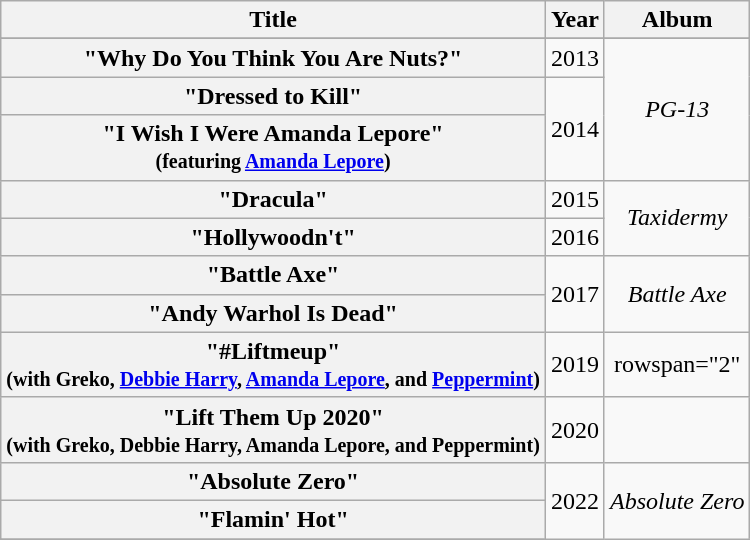<table class="wikitable plainrowheaders" style="text-align:center;" border="1">
<tr>
<th>Title</th>
<th>Year</th>
<th>Album</th>
</tr>
<tr style="font-size:smaller;">
</tr>
<tr>
<th scope="row">"Why Do You Think You Are Nuts?"</th>
<td>2013</td>
<td rowspan="3"><em>PG-13</em></td>
</tr>
<tr>
<th scope="row">"Dressed to Kill"</th>
<td rowspan="2">2014</td>
</tr>
<tr>
<th scope="row">"I Wish I Were Amanda Lepore"<br><small>(featuring <a href='#'>Amanda Lepore</a>)</small></th>
</tr>
<tr>
<th scope="row">"Dracula"</th>
<td rowspan="1">2015</td>
<td rowspan="2"><em>Taxidermy</em></td>
</tr>
<tr>
<th scope="row">"Hollywoodn't"</th>
<td rowspan="1">2016</td>
</tr>
<tr>
<th scope="row">"Battle Axe"</th>
<td rowspan="2">2017</td>
<td rowspan="2"><em>Battle Axe</em></td>
</tr>
<tr>
<th scope="row">"Andy Warhol Is Dead"</th>
</tr>
<tr>
<th scope="row">"#Liftmeup"<br><small>(with Greko, <a href='#'>Debbie Harry</a>, <a href='#'>Amanda Lepore</a>, and <a href='#'>Peppermint</a>)</small></th>
<td>2019</td>
<td>rowspan="2" </td>
</tr>
<tr>
<th scope="row">"Lift Them Up 2020"<br><small>(with Greko, Debbie Harry, Amanda Lepore, and Peppermint)</small></th>
<td>2020</td>
</tr>
<tr>
<th scope="row">"Absolute Zero"</th>
<td rowspan="3">2022</td>
<td rowspan="3"><em>Absolute Zero</em></td>
</tr>
<tr>
<th scope= "row">"Flamin' Hot"</th>
</tr>
<tr>
</tr>
</table>
